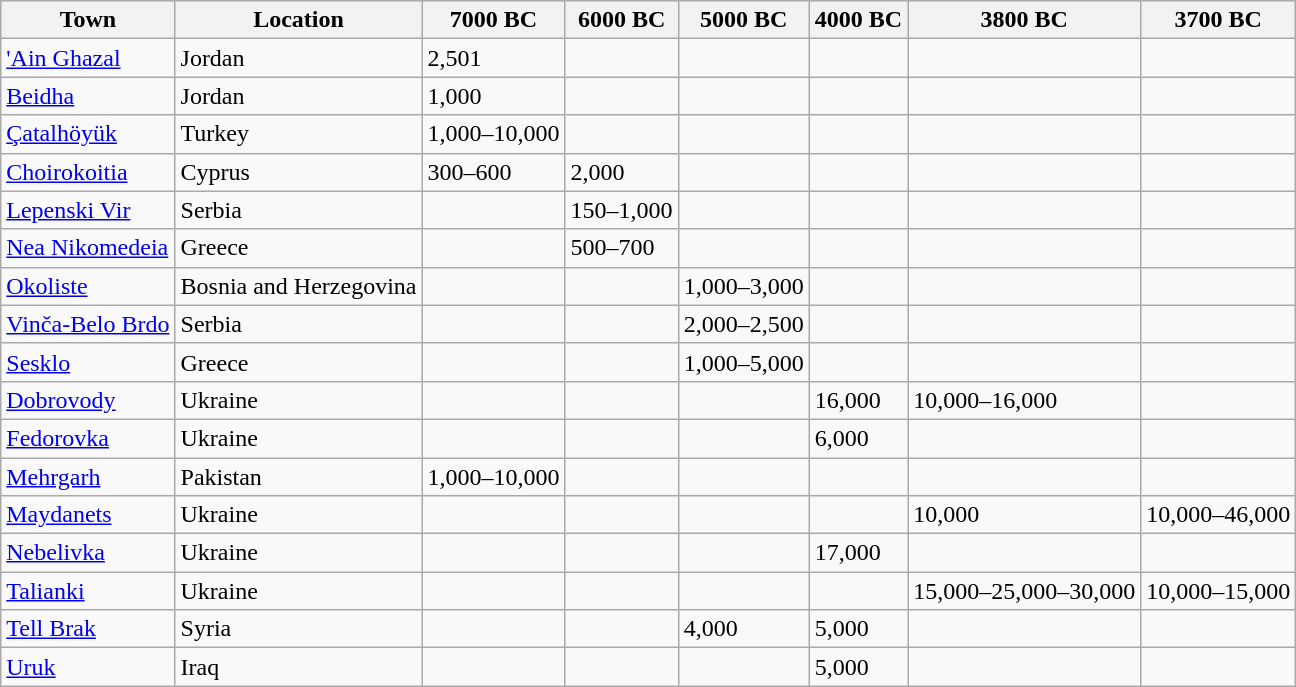<table class="wikitable sortable">
<tr>
<th>Town</th>
<th>Location</th>
<th data-sort-type="number">7000 BC</th>
<th data-sort-type="number">6000 BC</th>
<th data-sort-type="number">5000 BC</th>
<th data-sort-type="number">4000 BC</th>
<th data-sort-type="number">3800 BC</th>
<th data-sort-type="number">3700 BC</th>
</tr>
<tr>
<td><a href='#'>'Ain Ghazal</a></td>
<td>Jordan</td>
<td>2,501</td>
<td></td>
<td></td>
<td></td>
<td></td>
<td></td>
</tr>
<tr>
<td><a href='#'>Beidha</a></td>
<td>Jordan</td>
<td>1,000</td>
<td></td>
<td></td>
<td></td>
<td></td>
<td></td>
</tr>
<tr>
<td><a href='#'>Çatalhöyük</a></td>
<td>Turkey</td>
<td>1,000–10,000</td>
<td></td>
<td></td>
<td></td>
<td></td>
<td></td>
</tr>
<tr>
<td><a href='#'>Choirokoitia</a></td>
<td>Cyprus</td>
<td>300–600</td>
<td>2,000</td>
<td></td>
<td></td>
<td></td>
<td></td>
</tr>
<tr>
<td><a href='#'>Lepenski Vir</a></td>
<td>Serbia</td>
<td></td>
<td>150–1,000</td>
<td></td>
<td></td>
<td></td>
<td></td>
</tr>
<tr>
<td><a href='#'>Nea Nikomedeia</a></td>
<td>Greece</td>
<td></td>
<td>500–700</td>
<td></td>
<td></td>
<td></td>
<td></td>
</tr>
<tr>
<td><a href='#'>Okoliste</a></td>
<td>Bosnia and Herzegovina</td>
<td></td>
<td></td>
<td>1,000–3,000</td>
<td></td>
<td></td>
<td></td>
</tr>
<tr>
<td><a href='#'>Vinča-Belo Brdo</a></td>
<td>Serbia</td>
<td></td>
<td></td>
<td>2,000–2,500</td>
<td></td>
<td></td>
<td></td>
</tr>
<tr>
<td><a href='#'>Sesklo</a></td>
<td>Greece</td>
<td></td>
<td></td>
<td>1,000–5,000</td>
<td></td>
<td></td>
<td></td>
</tr>
<tr>
<td><a href='#'>Dobrovody</a></td>
<td>Ukraine</td>
<td></td>
<td></td>
<td></td>
<td>16,000</td>
<td>10,000–16,000</td>
<td></td>
</tr>
<tr>
<td><a href='#'>Fedorovka</a></td>
<td>Ukraine</td>
<td></td>
<td></td>
<td></td>
<td>6,000</td>
<td></td>
<td></td>
</tr>
<tr>
<td><a href='#'>Mehrgarh</a></td>
<td>Pakistan</td>
<td>1,000–10,000</td>
<td></td>
<td></td>
<td></td>
<td></td>
<td></td>
</tr>
<tr>
<td><a href='#'>Maydanets</a></td>
<td>Ukraine</td>
<td></td>
<td></td>
<td></td>
<td></td>
<td>10,000</td>
<td>10,000–46,000</td>
</tr>
<tr>
<td><a href='#'>Nebelivka</a></td>
<td>Ukraine</td>
<td></td>
<td></td>
<td></td>
<td>17,000</td>
<td></td>
<td></td>
</tr>
<tr>
<td><a href='#'>Talianki</a></td>
<td>Ukraine</td>
<td></td>
<td></td>
<td></td>
<td></td>
<td>15,000–25,000–30,000</td>
<td>10,000–15,000</td>
</tr>
<tr>
<td><a href='#'>Tell Brak</a></td>
<td>Syria</td>
<td></td>
<td></td>
<td>4,000</td>
<td>5,000</td>
<td></td>
<td></td>
</tr>
<tr>
<td><a href='#'>Uruk</a></td>
<td>Iraq</td>
<td></td>
<td></td>
<td></td>
<td>5,000</td>
<td></td>
<td></td>
</tr>
</table>
